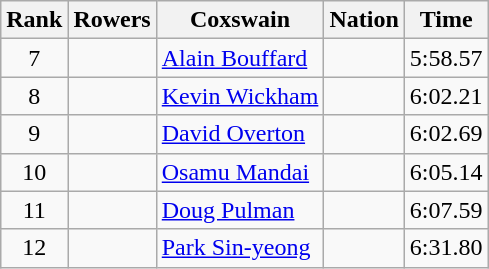<table class="wikitable sortable" style="text-align:center">
<tr>
<th>Rank</th>
<th>Rowers</th>
<th>Coxswain</th>
<th>Nation</th>
<th>Time</th>
</tr>
<tr>
<td>7</td>
<td align=left></td>
<td align=left><a href='#'>Alain Bouffard</a></td>
<td align=left></td>
<td>5:58.57</td>
</tr>
<tr>
<td>8</td>
<td align=left></td>
<td align=left><a href='#'>Kevin Wickham</a></td>
<td align=left></td>
<td>6:02.21</td>
</tr>
<tr>
<td>9</td>
<td align=left></td>
<td align=left><a href='#'>David Overton</a></td>
<td align=left></td>
<td>6:02.69</td>
</tr>
<tr>
<td>10</td>
<td align=left></td>
<td align=left><a href='#'>Osamu Mandai</a></td>
<td align=left></td>
<td>6:05.14</td>
</tr>
<tr>
<td>11</td>
<td align=left></td>
<td align=left><a href='#'>Doug Pulman</a></td>
<td align=left></td>
<td>6:07.59</td>
</tr>
<tr>
<td>12</td>
<td align=left></td>
<td align=left><a href='#'>Park Sin-yeong</a></td>
<td align=left></td>
<td>6:31.80</td>
</tr>
</table>
